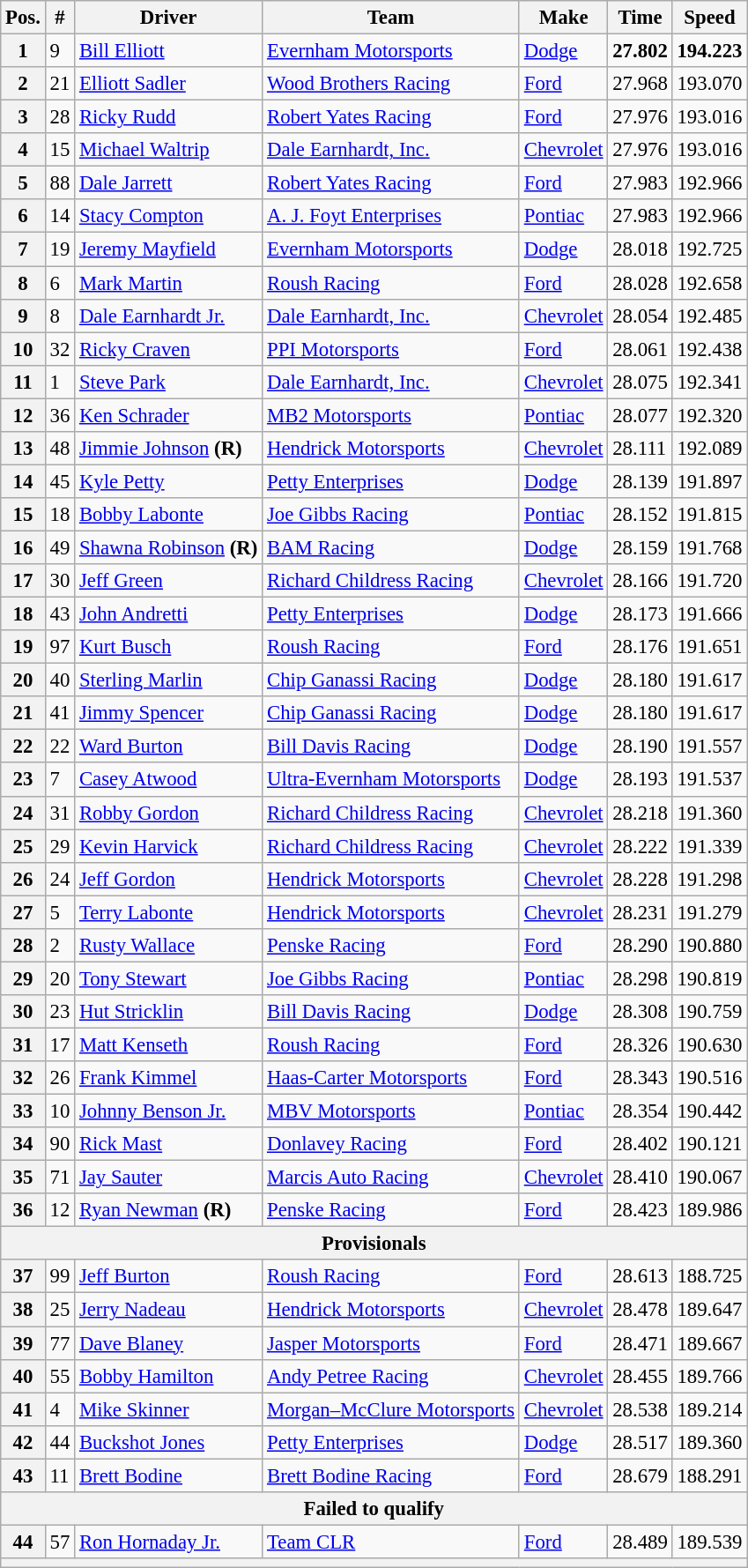<table class="wikitable" style="font-size:95%">
<tr>
<th>Pos.</th>
<th>#</th>
<th>Driver</th>
<th>Team</th>
<th>Make</th>
<th>Time</th>
<th>Speed</th>
</tr>
<tr>
<th>1</th>
<td>9</td>
<td><a href='#'>Bill Elliott</a></td>
<td><a href='#'>Evernham Motorsports</a></td>
<td><a href='#'>Dodge</a></td>
<td><strong>27.802</strong></td>
<td><strong>194.223</strong></td>
</tr>
<tr>
<th>2</th>
<td>21</td>
<td><a href='#'>Elliott Sadler</a></td>
<td><a href='#'>Wood Brothers Racing</a></td>
<td><a href='#'>Ford</a></td>
<td>27.968</td>
<td>193.070</td>
</tr>
<tr>
<th>3</th>
<td>28</td>
<td><a href='#'>Ricky Rudd</a></td>
<td><a href='#'>Robert Yates Racing</a></td>
<td><a href='#'>Ford</a></td>
<td>27.976</td>
<td>193.016</td>
</tr>
<tr>
<th>4</th>
<td>15</td>
<td><a href='#'>Michael Waltrip</a></td>
<td><a href='#'>Dale Earnhardt, Inc.</a></td>
<td><a href='#'>Chevrolet</a></td>
<td>27.976</td>
<td>193.016</td>
</tr>
<tr>
<th>5</th>
<td>88</td>
<td><a href='#'>Dale Jarrett</a></td>
<td><a href='#'>Robert Yates Racing</a></td>
<td><a href='#'>Ford</a></td>
<td>27.983</td>
<td>192.966</td>
</tr>
<tr>
<th>6</th>
<td>14</td>
<td><a href='#'>Stacy Compton</a></td>
<td><a href='#'>A. J. Foyt Enterprises</a></td>
<td><a href='#'>Pontiac</a></td>
<td>27.983</td>
<td>192.966</td>
</tr>
<tr>
<th>7</th>
<td>19</td>
<td><a href='#'>Jeremy Mayfield</a></td>
<td><a href='#'>Evernham Motorsports</a></td>
<td><a href='#'>Dodge</a></td>
<td>28.018</td>
<td>192.725</td>
</tr>
<tr>
<th>8</th>
<td>6</td>
<td><a href='#'>Mark Martin</a></td>
<td><a href='#'>Roush Racing</a></td>
<td><a href='#'>Ford</a></td>
<td>28.028</td>
<td>192.658</td>
</tr>
<tr>
<th>9</th>
<td>8</td>
<td><a href='#'>Dale Earnhardt Jr.</a></td>
<td><a href='#'>Dale Earnhardt, Inc.</a></td>
<td><a href='#'>Chevrolet</a></td>
<td>28.054</td>
<td>192.485</td>
</tr>
<tr>
<th>10</th>
<td>32</td>
<td><a href='#'>Ricky Craven</a></td>
<td><a href='#'>PPI Motorsports</a></td>
<td><a href='#'>Ford</a></td>
<td>28.061</td>
<td>192.438</td>
</tr>
<tr>
<th>11</th>
<td>1</td>
<td><a href='#'>Steve Park</a></td>
<td><a href='#'>Dale Earnhardt, Inc.</a></td>
<td><a href='#'>Chevrolet</a></td>
<td>28.075</td>
<td>192.341</td>
</tr>
<tr>
<th>12</th>
<td>36</td>
<td><a href='#'>Ken Schrader</a></td>
<td><a href='#'>MB2 Motorsports</a></td>
<td><a href='#'>Pontiac</a></td>
<td>28.077</td>
<td>192.320</td>
</tr>
<tr>
<th>13</th>
<td>48</td>
<td><a href='#'>Jimmie Johnson</a> <strong>(R)</strong></td>
<td><a href='#'>Hendrick Motorsports</a></td>
<td><a href='#'>Chevrolet</a></td>
<td>28.111</td>
<td>192.089</td>
</tr>
<tr>
<th>14</th>
<td>45</td>
<td><a href='#'>Kyle Petty</a></td>
<td><a href='#'>Petty Enterprises</a></td>
<td><a href='#'>Dodge</a></td>
<td>28.139</td>
<td>191.897</td>
</tr>
<tr>
<th>15</th>
<td>18</td>
<td><a href='#'>Bobby Labonte</a></td>
<td><a href='#'>Joe Gibbs Racing</a></td>
<td><a href='#'>Pontiac</a></td>
<td>28.152</td>
<td>191.815</td>
</tr>
<tr>
<th>16</th>
<td>49</td>
<td><a href='#'>Shawna Robinson</a> <strong>(R)</strong></td>
<td><a href='#'>BAM Racing</a></td>
<td><a href='#'>Dodge</a></td>
<td>28.159</td>
<td>191.768</td>
</tr>
<tr>
<th>17</th>
<td>30</td>
<td><a href='#'>Jeff Green</a></td>
<td><a href='#'>Richard Childress Racing</a></td>
<td><a href='#'>Chevrolet</a></td>
<td>28.166</td>
<td>191.720</td>
</tr>
<tr>
<th>18</th>
<td>43</td>
<td><a href='#'>John Andretti</a></td>
<td><a href='#'>Petty Enterprises</a></td>
<td><a href='#'>Dodge</a></td>
<td>28.173</td>
<td>191.666</td>
</tr>
<tr>
<th>19</th>
<td>97</td>
<td><a href='#'>Kurt Busch</a></td>
<td><a href='#'>Roush Racing</a></td>
<td><a href='#'>Ford</a></td>
<td>28.176</td>
<td>191.651</td>
</tr>
<tr>
<th>20</th>
<td>40</td>
<td><a href='#'>Sterling Marlin</a></td>
<td><a href='#'>Chip Ganassi Racing</a></td>
<td><a href='#'>Dodge</a></td>
<td>28.180</td>
<td>191.617</td>
</tr>
<tr>
<th>21</th>
<td>41</td>
<td><a href='#'>Jimmy Spencer</a></td>
<td><a href='#'>Chip Ganassi Racing</a></td>
<td><a href='#'>Dodge</a></td>
<td>28.180</td>
<td>191.617</td>
</tr>
<tr>
<th>22</th>
<td>22</td>
<td><a href='#'>Ward Burton</a></td>
<td><a href='#'>Bill Davis Racing</a></td>
<td><a href='#'>Dodge</a></td>
<td>28.190</td>
<td>191.557</td>
</tr>
<tr>
<th>23</th>
<td>7</td>
<td><a href='#'>Casey Atwood</a></td>
<td><a href='#'>Ultra-Evernham Motorsports</a></td>
<td><a href='#'>Dodge</a></td>
<td>28.193</td>
<td>191.537</td>
</tr>
<tr>
<th>24</th>
<td>31</td>
<td><a href='#'>Robby Gordon</a></td>
<td><a href='#'>Richard Childress Racing</a></td>
<td><a href='#'>Chevrolet</a></td>
<td>28.218</td>
<td>191.360</td>
</tr>
<tr>
<th>25</th>
<td>29</td>
<td><a href='#'>Kevin Harvick</a></td>
<td><a href='#'>Richard Childress Racing</a></td>
<td><a href='#'>Chevrolet</a></td>
<td>28.222</td>
<td>191.339</td>
</tr>
<tr>
<th>26</th>
<td>24</td>
<td><a href='#'>Jeff Gordon</a></td>
<td><a href='#'>Hendrick Motorsports</a></td>
<td><a href='#'>Chevrolet</a></td>
<td>28.228</td>
<td>191.298</td>
</tr>
<tr>
<th>27</th>
<td>5</td>
<td><a href='#'>Terry Labonte</a></td>
<td><a href='#'>Hendrick Motorsports</a></td>
<td><a href='#'>Chevrolet</a></td>
<td>28.231</td>
<td>191.279</td>
</tr>
<tr>
<th>28</th>
<td>2</td>
<td><a href='#'>Rusty Wallace</a></td>
<td><a href='#'>Penske Racing</a></td>
<td><a href='#'>Ford</a></td>
<td>28.290</td>
<td>190.880</td>
</tr>
<tr>
<th>29</th>
<td>20</td>
<td><a href='#'>Tony Stewart</a></td>
<td><a href='#'>Joe Gibbs Racing</a></td>
<td><a href='#'>Pontiac</a></td>
<td>28.298</td>
<td>190.819</td>
</tr>
<tr>
<th>30</th>
<td>23</td>
<td><a href='#'>Hut Stricklin</a></td>
<td><a href='#'>Bill Davis Racing</a></td>
<td><a href='#'>Dodge</a></td>
<td>28.308</td>
<td>190.759</td>
</tr>
<tr>
<th>31</th>
<td>17</td>
<td><a href='#'>Matt Kenseth</a></td>
<td><a href='#'>Roush Racing</a></td>
<td><a href='#'>Ford</a></td>
<td>28.326</td>
<td>190.630</td>
</tr>
<tr>
<th>32</th>
<td>26</td>
<td><a href='#'>Frank Kimmel</a></td>
<td><a href='#'>Haas-Carter Motorsports</a></td>
<td><a href='#'>Ford</a></td>
<td>28.343</td>
<td>190.516</td>
</tr>
<tr>
<th>33</th>
<td>10</td>
<td><a href='#'>Johnny Benson Jr.</a></td>
<td><a href='#'>MBV Motorsports</a></td>
<td><a href='#'>Pontiac</a></td>
<td>28.354</td>
<td>190.442</td>
</tr>
<tr>
<th>34</th>
<td>90</td>
<td><a href='#'>Rick Mast</a></td>
<td><a href='#'>Donlavey Racing</a></td>
<td><a href='#'>Ford</a></td>
<td>28.402</td>
<td>190.121</td>
</tr>
<tr>
<th>35</th>
<td>71</td>
<td><a href='#'>Jay Sauter</a></td>
<td><a href='#'>Marcis Auto Racing</a></td>
<td><a href='#'>Chevrolet</a></td>
<td>28.410</td>
<td>190.067</td>
</tr>
<tr>
<th>36</th>
<td>12</td>
<td><a href='#'>Ryan Newman</a> <strong>(R)</strong></td>
<td><a href='#'>Penske Racing</a></td>
<td><a href='#'>Ford</a></td>
<td>28.423</td>
<td>189.986</td>
</tr>
<tr>
<th colspan="7">Provisionals</th>
</tr>
<tr>
<th>37</th>
<td>99</td>
<td><a href='#'>Jeff Burton</a></td>
<td><a href='#'>Roush Racing</a></td>
<td><a href='#'>Ford</a></td>
<td>28.613</td>
<td>188.725</td>
</tr>
<tr>
<th>38</th>
<td>25</td>
<td><a href='#'>Jerry Nadeau</a></td>
<td><a href='#'>Hendrick Motorsports</a></td>
<td><a href='#'>Chevrolet</a></td>
<td>28.478</td>
<td>189.647</td>
</tr>
<tr>
<th>39</th>
<td>77</td>
<td><a href='#'>Dave Blaney</a></td>
<td><a href='#'>Jasper Motorsports</a></td>
<td><a href='#'>Ford</a></td>
<td>28.471</td>
<td>189.667</td>
</tr>
<tr>
<th>40</th>
<td>55</td>
<td><a href='#'>Bobby Hamilton</a></td>
<td><a href='#'>Andy Petree Racing</a></td>
<td><a href='#'>Chevrolet</a></td>
<td>28.455</td>
<td>189.766</td>
</tr>
<tr>
<th>41</th>
<td>4</td>
<td><a href='#'>Mike Skinner</a></td>
<td><a href='#'>Morgan–McClure Motorsports</a></td>
<td><a href='#'>Chevrolet</a></td>
<td>28.538</td>
<td>189.214</td>
</tr>
<tr>
<th>42</th>
<td>44</td>
<td><a href='#'>Buckshot Jones</a></td>
<td><a href='#'>Petty Enterprises</a></td>
<td><a href='#'>Dodge</a></td>
<td>28.517</td>
<td>189.360</td>
</tr>
<tr>
<th>43</th>
<td>11</td>
<td><a href='#'>Brett Bodine</a></td>
<td><a href='#'>Brett Bodine Racing</a></td>
<td><a href='#'>Ford</a></td>
<td>28.679</td>
<td>188.291</td>
</tr>
<tr>
<th colspan="7">Failed to qualify</th>
</tr>
<tr>
<th>44</th>
<td>57</td>
<td><a href='#'>Ron Hornaday Jr.</a></td>
<td><a href='#'>Team CLR</a></td>
<td><a href='#'>Ford</a></td>
<td>28.489</td>
<td>189.539</td>
</tr>
<tr>
<th colspan="7"></th>
</tr>
</table>
